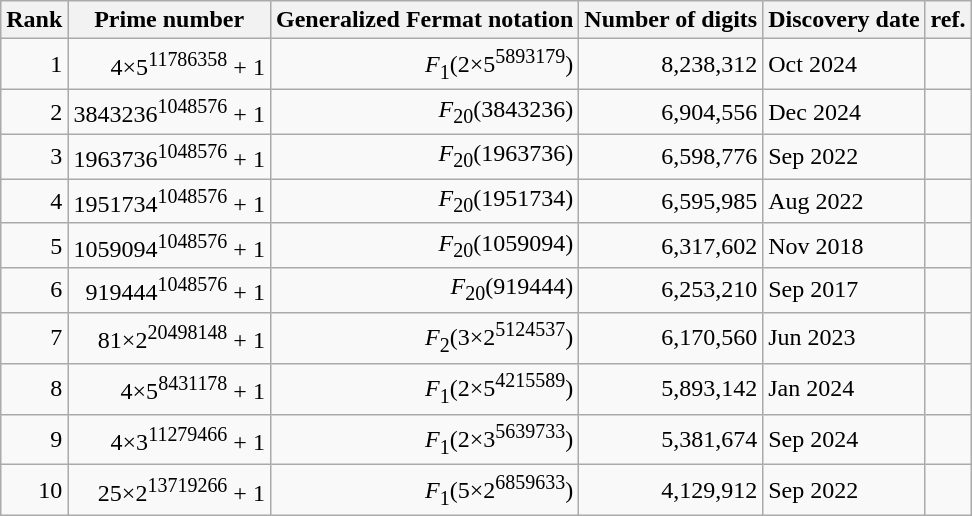<table class="wikitable" style="text-align:right">
<tr>
<th>Rank</th>
<th>Prime number</th>
<th>Generalized Fermat notation</th>
<th>Number of digits</th>
<th>Discovery date</th>
<th>ref.</th>
</tr>
<tr>
<td>1</td>
<td>4×5<sup>11786358</sup> + 1</td>
<td><em>F</em><sub>1</sub>(2×5<sup>5893179</sup>)</td>
<td>8,238,312</td>
<td style="text-align:left">Oct 2024</td>
<td></td>
</tr>
<tr>
<td>2</td>
<td>3843236<sup>1048576</sup> + 1</td>
<td><em>F</em><sub>20</sub>(3843236)</td>
<td>6,904,556</td>
<td style="text-align:left">Dec 2024</td>
<td></td>
</tr>
<tr>
<td>3</td>
<td>1963736<sup>1048576</sup> + 1</td>
<td><em>F</em><sub>20</sub>(1963736)</td>
<td>6,598,776</td>
<td style="text-align:left">Sep 2022</td>
<td></td>
</tr>
<tr>
<td>4</td>
<td>1951734<sup>1048576</sup> + 1</td>
<td><em>F</em><sub>20</sub>(1951734)</td>
<td>6,595,985</td>
<td style="text-align:left">Aug 2022</td>
<td></td>
</tr>
<tr>
<td>5</td>
<td>1059094<sup>1048576</sup> + 1</td>
<td><em>F</em><sub>20</sub>(1059094)</td>
<td>6,317,602</td>
<td style="text-align:left">Nov 2018</td>
<td></td>
</tr>
<tr>
<td>6</td>
<td>919444<sup>1048576</sup> + 1</td>
<td><em>F</em><sub>20</sub>(919444)</td>
<td>6,253,210</td>
<td style="text-align:left">Sep 2017</td>
<td></td>
</tr>
<tr>
<td>7</td>
<td>81×2<sup>20498148</sup> + 1</td>
<td><em>F</em><sub>2</sub>(3×2<sup>5124537</sup>)</td>
<td>6,170,560</td>
<td style="text-align:left">Jun 2023</td>
<td></td>
</tr>
<tr>
<td>8</td>
<td>4×5<sup>8431178</sup> + 1</td>
<td><em>F</em><sub>1</sub>(2×5<sup>4215589</sup>)</td>
<td>5,893,142</td>
<td style="text-align:left">Jan 2024</td>
<td></td>
</tr>
<tr>
<td>9</td>
<td>4×3<sup>11279466</sup> + 1</td>
<td><em>F</em><sub>1</sub>(2×3<sup>5639733</sup>)</td>
<td>5,381,674</td>
<td style="text-align:left">Sep 2024</td>
<td></td>
</tr>
<tr>
<td>10</td>
<td>25×2<sup>13719266</sup> + 1</td>
<td><em>F</em><sub>1</sub>(5×2<sup>6859633</sup>)</td>
<td>4,129,912</td>
<td style="text-align:left">Sep 2022</td>
<td></td>
</tr>
</table>
